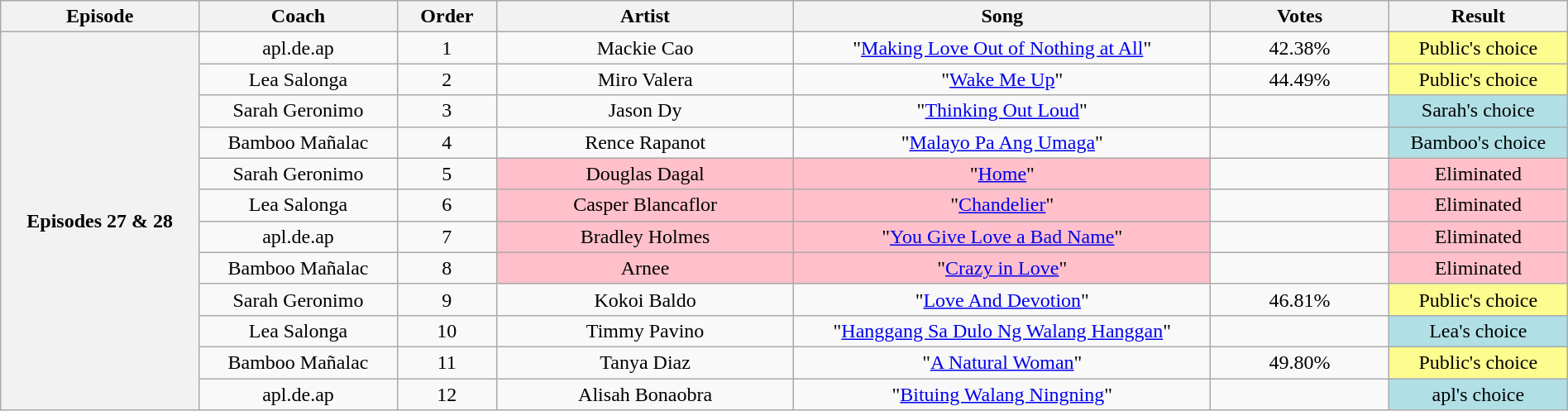<table class="wikitable" style="text-align:center; width:100%;">
<tr>
<th style="width:10%;">Episode</th>
<th style="width:10%;">Coach</th>
<th style="width:05%;">Order</th>
<th style="width:15%;">Artist</th>
<th style="width:21%;">Song</th>
<th style="width:9%;">Votes</th>
<th style="width:9%;">Result</th>
</tr>
<tr>
<th rowspan="12">Episodes 27 & 28<br><small></small></th>
<td>apl.de.ap</td>
<td>1</td>
<td>Mackie Cao</td>
<td>"<a href='#'>Making Love Out of Nothing at All</a>"</td>
<td>42.38%</td>
<td style="background:#fdfc8f;">Public's choice</td>
</tr>
<tr>
<td>Lea Salonga</td>
<td>2</td>
<td>Miro Valera</td>
<td>"<a href='#'>Wake Me Up</a>"</td>
<td>44.49%</td>
<td style="background:#fdfc8f;">Public's choice</td>
</tr>
<tr>
<td>Sarah Geronimo</td>
<td>3</td>
<td>Jason Dy</td>
<td>"<a href='#'>Thinking Out Loud</a>"</td>
<td></td>
<td style="background:#B0E0E6;">Sarah's choice</td>
</tr>
<tr>
<td>Bamboo Mañalac</td>
<td>4</td>
<td>Rence Rapanot</td>
<td>"<a href='#'>Malayo Pa Ang Umaga</a>"</td>
<td></td>
<td style="background:#B0E0E6;">Bamboo's choice</td>
</tr>
<tr>
<td>Sarah Geronimo</td>
<td>5</td>
<td style="background:pink;">Douglas Dagal</td>
<td style="background:pink;">"<a href='#'>Home</a>"</td>
<td></td>
<td style="background:pink;">Eliminated</td>
</tr>
<tr>
<td>Lea Salonga</td>
<td>6</td>
<td style="background:pink;">Casper Blancaflor</td>
<td style="background:pink;">"<a href='#'>Chandelier</a>"</td>
<td></td>
<td style="background:pink;">Eliminated</td>
</tr>
<tr>
<td scope="row">apl.de.ap</td>
<td>7</td>
<td style="background:pink;">Bradley Holmes</td>
<td style="background:pink;">"<a href='#'>You Give Love a Bad Name</a>"</td>
<td></td>
<td style="background:pink;">Eliminated</td>
</tr>
<tr>
<td>Bamboo Mañalac</td>
<td>8</td>
<td style="background:pink;">Arnee</td>
<td style="background:pink;">"<a href='#'>Crazy in Love</a>"</td>
<td></td>
<td style="background:pink;">Eliminated</td>
</tr>
<tr>
<td>Sarah Geronimo</td>
<td>9</td>
<td>Kokoi Baldo</td>
<td>"<a href='#'>Love And Devotion</a>"</td>
<td>46.81%</td>
<td style="background:#fdfc8f;">Public's choice</td>
</tr>
<tr>
<td>Lea Salonga</td>
<td>10</td>
<td>Timmy Pavino</td>
<td>"<a href='#'>Hanggang Sa Dulo Ng Walang Hanggan</a>"</td>
<td></td>
<td style="background:#B0E0E6;">Lea's choice</td>
</tr>
<tr>
<td>Bamboo Mañalac</td>
<td>11</td>
<td>Tanya Diaz</td>
<td>"<a href='#'>A Natural Woman</a>"</td>
<td>49.80%</td>
<td style="background:#fdfc8f;">Public's choice</td>
</tr>
<tr>
<td>apl.de.ap</td>
<td>12</td>
<td>Alisah Bonaobra</td>
<td>"<a href='#'>Bituing Walang Ningning</a>"</td>
<td></td>
<td style="background:#B0E0E6;">apl's choice</td>
</tr>
</table>
